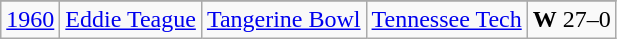<table class="wikitable" style="text-align:center;">
<tr>
</tr>
<tr>
<td><a href='#'>1960</a></td>
<td><a href='#'>Eddie Teague</a></td>
<td><a href='#'>Tangerine Bowl</a></td>
<td><a href='#'>Tennessee Tech</a></td>
<td><strong>W</strong> 27–0</td>
</tr>
</table>
